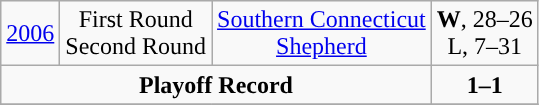<table class="wikitable" style="text-align:center">
<tr align="center">
<td><a href='#'>2006</a></td>
<td>First Round<br>Second Round</td>
<td><a href='#'>Southern Connecticut</a><br><a href='#'>Shepherd</a></td>
<td><strong>W</strong>, 28–26<br>L, 7–31</td>
</tr>
<tr>
<td colspan=3><strong>Playoff Record</strong></td>
<td colspan=2><strong>1–1</strong></td>
</tr>
<tr>
</tr>
</table>
